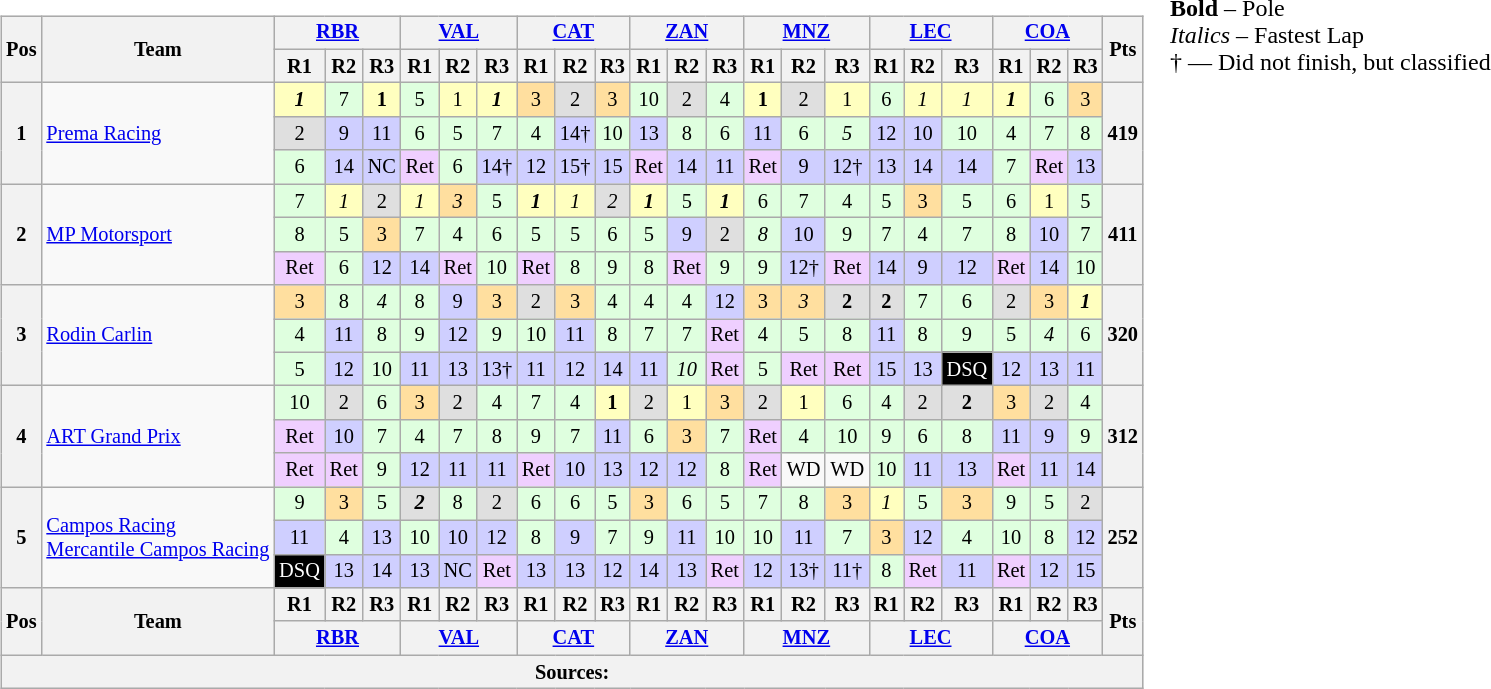<table>
<tr>
<td><br><table class="wikitable" style="font-size: 85%; text-align:center">
<tr>
<th rowspan=2>Pos</th>
<th rowspan=2>Team</th>
<th colspan=3><a href='#'>RBR</a><br></th>
<th colspan=3><a href='#'>VAL</a><br></th>
<th colspan=3><a href='#'>CAT</a><br></th>
<th colspan=3><a href='#'>ZAN</a><br></th>
<th colspan=3><a href='#'>MNZ</a><br></th>
<th colspan=3><a href='#'>LEC</a><br></th>
<th colspan=3><a href='#'>COA</a><br></th>
<th rowspan=2>Pts</th>
</tr>
<tr>
<th>R1</th>
<th>R2</th>
<th>R3</th>
<th>R1</th>
<th>R2</th>
<th>R3</th>
<th>R1</th>
<th>R2</th>
<th>R3</th>
<th>R1</th>
<th>R2</th>
<th>R3</th>
<th>R1</th>
<th>R2</th>
<th>R3</th>
<th>R1</th>
<th>R2</th>
<th>R3</th>
<th>R1</th>
<th>R2</th>
<th>R3</th>
</tr>
<tr>
<th rowspan="3">1</th>
<td rowspan="3" align="left"> <a href='#'>Prema Racing</a></td>
<td style="background:#FFFFBF"><strong><em>1</em></strong></td>
<td style="background:#DFFFDF">7</td>
<td style="background:#FFFFBF"><strong>1</strong></td>
<td style="background:#DFFFDF">5</td>
<td style="background:#FFFFBF">1</td>
<td style="background:#FFFFBF"><strong><em>1</em></strong></td>
<td style="background:#FFDF9F">3</td>
<td style="background:#DFDFDF">2</td>
<td style="background:#FFDF9F">3</td>
<td style="background:#DFFFDF">10</td>
<td style="background:#DFDFDF">2</td>
<td style="background:#DFFFDF">4</td>
<td style="background:#FFFFBF"><strong>1</strong></td>
<td style="background:#DFDFDF">2</td>
<td style="background:#FFFFBF">1</td>
<td style="background:#DFFFDF">6</td>
<td style="background:#ffffbf"><em>1</em></td>
<td style="background:#ffffbf"><em>1</em></td>
<td style="background:#FFFFBF"><strong><em>1</em></strong></td>
<td style="background:#DFFFDF">6</td>
<td style="background:#ffdf9f">3</td>
<th rowspan="3">419</th>
</tr>
<tr>
<td style="background:#DFDFDF">2</td>
<td style="background:#CFCFFF">9</td>
<td style="background:#CFCFFF">11</td>
<td style="background:#DFFFDF">6</td>
<td style="background:#DFFFDF">5</td>
<td style="background:#DFFFDF">7</td>
<td style="background:#DFFFDF">4</td>
<td style="background:#CFCFFF">14†</td>
<td style="background:#DFFFDF">10</td>
<td style="background:#CFCFFF">13</td>
<td style="background:#DFFFDF">8</td>
<td style="background:#DFFFDF">6</td>
<td style="background:#CFCFFF">11</td>
<td style="background:#DFFFDF">6</td>
<td style="background:#DFFFDF"><em>5</em></td>
<td style="background:#CFCFFF">12</td>
<td style="background:#CFCFFF">10</td>
<td style="background:#DFFFDF">10</td>
<td style="background:#DFFFDF">4</td>
<td style="background:#DFFFDF">7</td>
<td style="background:#DFFFDF">8</td>
</tr>
<tr>
<td style="background:#DFFFDF">6</td>
<td style="background:#CFCFFF">14</td>
<td style="background:#CFCFFF">NC</td>
<td style="background:#EFCFFF">Ret</td>
<td style="background:#DFFFDF">6</td>
<td style="background:#CFCFFF">14†</td>
<td style="background:#CFCFFF">12</td>
<td style="background:#CFCFFF">15†</td>
<td style="background:#CFCFFF">15</td>
<td style="background:#EFCFFF">Ret</td>
<td style="background:#CFCFFF">14</td>
<td style="background:#CFCFFF">11</td>
<td style="background:#EFCFFF">Ret</td>
<td style="background:#CFCFFF">9</td>
<td style="background:#CFCFFF">12†</td>
<td style="background:#CFCFFF">13</td>
<td style="background:#CFCFFF">14</td>
<td style="background:#CFCFFF">14</td>
<td style="background:#DFFFDF">7</td>
<td style="background:#EFCFFF">Ret</td>
<td style="background:#cfcfff">13</td>
</tr>
<tr>
<th rowspan="3">2</th>
<td rowspan="3" align="left"> <a href='#'>MP Motorsport</a></td>
<td style="background:#DFFFDF">7</td>
<td style="background:#FFFFBF"><em>1</em></td>
<td style="background:#DFDFDF">2</td>
<td style="background:#FFFFBF"><em>1</em></td>
<td style="background:#FFDF9F"><em>3</em></td>
<td style="background:#DFFFDF">5</td>
<td style="background:#FFFFBF"><strong><em>1</em></strong></td>
<td style="background:#FFFFBF"><em>1</em></td>
<td style="background:#DFDFDF"><em>2</em></td>
<td style="background:#FFFFBF"><strong><em>1</em></strong></td>
<td style="background:#DFFFDF">5</td>
<td style="background:#FFFFBF"><strong><em>1</em></strong></td>
<td style="background:#DFFFDF">6</td>
<td style="background:#DFFFDF">7</td>
<td style="background:#DFFFDF">4</td>
<td style="background:#DFFFDF">5</td>
<td style="background:#FFDF9F">3</td>
<td style="background:#DFFFDF">5</td>
<td style="background:#DFFFDF">6</td>
<td style="background:#FFFFBF">1</td>
<td style="background:#DFFFDF">5</td>
<th rowspan="3">411</th>
</tr>
<tr>
<td style="background:#DFFFDF">8</td>
<td style="background:#DFFFDF">5</td>
<td style="background:#FFDF9F">3</td>
<td style="background:#DFFFDF">7</td>
<td style="background:#DFFFDF">4</td>
<td style="background:#DFFFDF">6</td>
<td style="background:#DFFFDF">5</td>
<td style="background:#DFFFDF">5</td>
<td style="background:#DFFFDF">6</td>
<td style="background:#DFFFDF">5</td>
<td style="background:#CFCFFF">9</td>
<td style="background:#DFDFDF">2</td>
<td style="background:#DFFFDF"><em>8</em></td>
<td style="background:#CFCFFF">10</td>
<td style="background:#DFFFDF">9</td>
<td style="background:#DFFFDF">7</td>
<td style="background:#DFFFDF">4</td>
<td style="background:#DFFFDF">7</td>
<td style="background:#DFFFDF">8</td>
<td style="background:#cfcfff">10</td>
<td style="background:#DFFFDF">7</td>
</tr>
<tr>
<td style="background:#EFCFFF">Ret</td>
<td style="background:#DFFFDF">6</td>
<td style="background:#CFCFFF">12</td>
<td style="background:#CFCFFF">14</td>
<td style="background:#EFCFFF">Ret</td>
<td style="background:#dfffdf;">10</td>
<td style="background:#EFCFFF">Ret</td>
<td style="background:#DFFFDF">8</td>
<td style="background:#DFFFDF">9</td>
<td style="background:#DFFFDF">8</td>
<td style="background:#EFCFFF">Ret</td>
<td style="background:#DFFFDF">9</td>
<td style="background:#DFFFDF">9</td>
<td style="background:#CFCFFF">12†</td>
<td style="background:#EFCFFF">Ret</td>
<td style="background:#CFCFFF">14</td>
<td style="background:#CFCFFF">9</td>
<td style="background:#CFCFFF">12</td>
<td style="background:#EFCFFF">Ret</td>
<td style="background:#cfcfff">14</td>
<td style="background:#DFFFDF">10</td>
</tr>
<tr>
<th rowspan="3">3</th>
<td rowspan="3" align="left"> <a href='#'>Rodin Carlin</a></td>
<td style="background:#FFDF9F">3</td>
<td style="background:#DFFFDF">8</td>
<td style="background:#DFFFDF"><em>4</em></td>
<td style="background:#DFFFDF">8</td>
<td style="background:#CFCFFF">9</td>
<td style="background:#FFDF9F">3</td>
<td style="background:#DFDFDF">2</td>
<td style="background:#FFDF9F">3</td>
<td style="background:#DFFFDF">4</td>
<td style="background:#DFFFDF">4</td>
<td style="background:#DFFFDF">4</td>
<td style="background:#CFCFFF">12</td>
<td style="background:#FFDF9F">3</td>
<td style="background:#FFDF9F"><em>3</em></td>
<td style="background:#DFDFDF"><strong>2</strong></td>
<td style="background:#DFDFDF"><strong>2</strong></td>
<td style="background:#DFFFDF">7</td>
<td style="background:#DFFFDF">6</td>
<td style="background:#DFDFDF">2</td>
<td style="background:#FFDF9F">3</td>
<td style="background:#ffffbf"><strong><em>1</em></strong></td>
<th rowspan="3">320</th>
</tr>
<tr>
<td style="background:#DFFFDF">4</td>
<td style="background:#CFCFFF">11</td>
<td style="background:#DFFFDF">8</td>
<td style="background:#DFFFDF">9</td>
<td style="background:#CFCFFF">12</td>
<td style="background:#DFFFDF">9</td>
<td style="background:#DFFFDF">10</td>
<td style="background:#CFCFFF">11</td>
<td style="background:#DFFFDF">8</td>
<td style="background:#DFFFDF">7</td>
<td style="background:#DFFFDF">7</td>
<td style="background:#EFCFFF">Ret</td>
<td style="background:#DFFFDF">4</td>
<td style="background:#DFFFDF">5</td>
<td style="background:#DFFFDF">8</td>
<td style="background:#CFCFFF">11</td>
<td style="background:#DFFFDF">8</td>
<td style="background:#DFFFDF">9</td>
<td style="background:#DFFFDF">5</td>
<td style="background:#DFFFDF"><em>4</em></td>
<td style="background:#DFFFDF">6</td>
</tr>
<tr>
<td style="background:#DFFFDF">5</td>
<td style="background:#CFCFFF">12</td>
<td style="background:#DFFFDF">10</td>
<td style="background:#CFCFFF">11</td>
<td style="background:#CFCFFF">13</td>
<td style="background:#CFCFFF">13†</td>
<td style="background:#CFCFFF">11</td>
<td style="background:#CFCFFF">12</td>
<td style="background:#CFCFFF">14</td>
<td style="background:#CFCFFF">11</td>
<td style="background:#DFFFDF"><em>10</em></td>
<td style="background:#EFCFFF">Ret</td>
<td style="background:#DFFFDF">5</td>
<td style="background:#EFCFFF">Ret</td>
<td style="background:#EFCFFF">Ret</td>
<td style="background:#CFCFFF">15</td>
<td style="background:#CFCFFF">13</td>
<td style="background-color:#000000;color:white">DSQ</td>
<td style="background:#CFCFFF">12</td>
<td style="background:#cfcfff">13</td>
<td style="background:#cfcfff">11</td>
</tr>
<tr>
<th rowspan="3">4</th>
<td rowspan="3" align="left"> <a href='#'>ART Grand Prix</a></td>
<td style="background:#DFFFDF">10</td>
<td style="background:#DFDFDF">2</td>
<td style="background:#DFFFDF">6</td>
<td style="background:#FFDF9F">3</td>
<td style="background:#DFDFDF">2</td>
<td style="background:#DFFFDF">4</td>
<td style="background:#DFFFDF">7</td>
<td style="background:#DFFFDF">4</td>
<td style="background:#FFFFBF"><strong>1</strong></td>
<td style="background:#DFDFDF">2</td>
<td style="background:#FFFFBF">1</td>
<td style="background:#FFDF9F">3</td>
<td style="background:#DFDFDF">2</td>
<td style="background:#FFFFBF">1</td>
<td style="background:#DFFFDF">6</td>
<td style="background:#DFFFDF">4</td>
<td style="background:#DFDFDF">2</td>
<td style="background:#DFDFDF"><strong>2</strong></td>
<td style="background:#FFDF9F">3</td>
<td style="background:#DFDFDF">2</td>
<td style="background:#DFFFDF">4</td>
<th rowspan="3">312</th>
</tr>
<tr>
<td style="background:#EFCFFF">Ret</td>
<td style="background:#CFCFFF">10</td>
<td style="background:#DFFFDF">7</td>
<td style="background:#DFFFDF">4</td>
<td style="background:#DFFFDF">7</td>
<td style="background:#DFFFDF">8</td>
<td style="background:#DFFFDF">9</td>
<td style="background:#DFFFDF">7</td>
<td style="background:#CFCFFF">11</td>
<td style="background:#DFFFDF">6</td>
<td style="background:#FFDF9F">3</td>
<td style="background:#DFFFDF">7</td>
<td style="background:#EFCFFF">Ret</td>
<td style="background:#DFFFDF">4</td>
<td style="background:#DFFFDF">10</td>
<td style="background:#DFFFDF">9</td>
<td style="background:#DFFFDF">6</td>
<td style="background:#DFFFDF">8</td>
<td style="background:#CFCFFF">11</td>
<td style="background:#CFCFFF">9</td>
<td style="background:#DFFFDF">9</td>
</tr>
<tr>
<td style="background:#EFCFFF">Ret</td>
<td style="background:#EFCFFF">Ret</td>
<td style="background:#DFFFDF">9</td>
<td style="background:#CFCFFF">12</td>
<td style="background:#CFCFFF">11</td>
<td style="background:#cfcfff;">11</td>
<td style="background:#EFCFFF">Ret</td>
<td style="background:#CFCFFF">10</td>
<td style="background:#CFCFFF">13</td>
<td style="background:#CFCFFF">12</td>
<td style="background:#CFCFFF">12</td>
<td style="background:#DFFFDF">8</td>
<td style="background:#EFCFFF">Ret</td>
<td>WD</td>
<td>WD</td>
<td style="background:#DFFFDF">10</td>
<td style="background:#CFCFFF">11</td>
<td style="background:#CFCFFF">13</td>
<td style="background:#EFCFFF">Ret</td>
<td style="background:#cfcfff">11</td>
<td style="background:#cfcfff">14</td>
</tr>
<tr>
<th rowspan="3">5</th>
<td rowspan="3" align="left" nowrap> <a href='#'>Campos Racing</a> <br>  <a href='#'>Mercantile Campos Racing</a></td>
<td style="background:#DFFFDF">9</td>
<td style="background:#FFDF9F">3</td>
<td style="background:#DFFFDF">5</td>
<td style="background:#DFDFDF"><strong><em>2</em></strong></td>
<td style="background:#DFFFDF">8</td>
<td style="background:#DFDFDF">2</td>
<td style="background:#DFFFDF">6</td>
<td style="background:#DFFFDF">6</td>
<td style="background:#DFFFDF">5</td>
<td style="background:#FFDF9F">3</td>
<td style="background:#DFFFDF">6</td>
<td style="background:#DFFFDF">5</td>
<td style="background:#DFFFDF">7</td>
<td style="background:#DFFFDF">8</td>
<td style="background:#FFDF9F">3</td>
<td style="background:#FFFFBF"><em>1</em></td>
<td style="background:#DFFFDF">5</td>
<td style="background:#FFDF9F">3</td>
<td style="background:#DFFFDF">9</td>
<td style="background:#DFFFDF">5</td>
<td style="background:#DFdfdf">2</td>
<th rowspan="3">252</th>
</tr>
<tr>
<td style="background:#CFCFFF">11</td>
<td style="background:#DFFFDF">4</td>
<td style="background:#CFCFFF">13</td>
<td style="background:#DFFFDF">10</td>
<td style="background:#CFCFFF">10</td>
<td style="background:#CFCFFF">12</td>
<td style="background:#DFFFDF">8</td>
<td style="background:#CFCFFF">9</td>
<td style="background:#DFFFDF">7</td>
<td style="background:#DFFFDF">9</td>
<td style="background:#CFCFFF">11</td>
<td style="background:#DFFFDF">10</td>
<td style="background:#DFFFDF">10</td>
<td style="background:#CFCFFF">11</td>
<td style="background:#DFFFDF">7</td>
<td style="background:#FFDF9F">3</td>
<td style="background:#CFCFFF">12</td>
<td style="background:#DFFFDF">4</td>
<td style="background:#DFFFDF">10</td>
<td style="background:#DFFFDF">8</td>
<td style="background:#cfcfff">12</td>
</tr>
<tr>
<td style="background-color:#000000;color:white">DSQ</td>
<td style="background:#CFCFFF">13</td>
<td style="background:#CFCFFF">14</td>
<td style="background:#CFCFFF">13</td>
<td style="background:#CFCFFF">NC</td>
<td style="background:#EFCFFF">Ret</td>
<td style="background:#CFCFFF">13</td>
<td style="background:#CFCFFF">13</td>
<td style="background:#CFCFFF">12</td>
<td style="background:#CFCFFF">14</td>
<td style="background:#CFCFFF">13</td>
<td style="background:#EFCFFF">Ret</td>
<td style="background:#CFCFFF">12</td>
<td style="background:#CFCFFF">13†</td>
<td style="background:#CFCFFF">11†</td>
<td style="background:#DFFFDF">8</td>
<td style="background:#EFCFFF">Ret</td>
<td style="background:#CFCFFF">11</td>
<td style="background:#EFCFFF">Ret</td>
<td style="background:#cfcfff">12</td>
<td style="background:#cfcfff">15</td>
</tr>
<tr>
<th rowspan=2>Pos</th>
<th rowspan=2>Team</th>
<th>R1</th>
<th>R2</th>
<th>R3</th>
<th>R1</th>
<th>R2</th>
<th>R3</th>
<th>R1</th>
<th>R2</th>
<th>R3</th>
<th>R1</th>
<th>R2</th>
<th>R3</th>
<th>R1</th>
<th>R2</th>
<th>R3</th>
<th>R1</th>
<th>R2</th>
<th>R3</th>
<th>R1</th>
<th>R2</th>
<th>R3</th>
<th rowspan=2>Pts</th>
</tr>
<tr>
<th colspan=3><a href='#'>RBR</a><br></th>
<th colspan=3><a href='#'>VAL</a><br></th>
<th colspan=3><a href='#'>CAT</a><br></th>
<th colspan=3><a href='#'>ZAN</a><br></th>
<th colspan=3><a href='#'>MNZ</a><br></th>
<th colspan=3><a href='#'>LEC</a><br></th>
<th colspan=3><a href='#'>COA</a><br></th>
</tr>
<tr>
<th colspan="100">Sources:</th>
</tr>
</table>
</td>
<td style="vertical-align:top"><br><span><strong>Bold</strong> – Pole<br><em>Italics</em> – Fastest Lap<br>† — Did not finish, but classified</span></td>
</tr>
</table>
